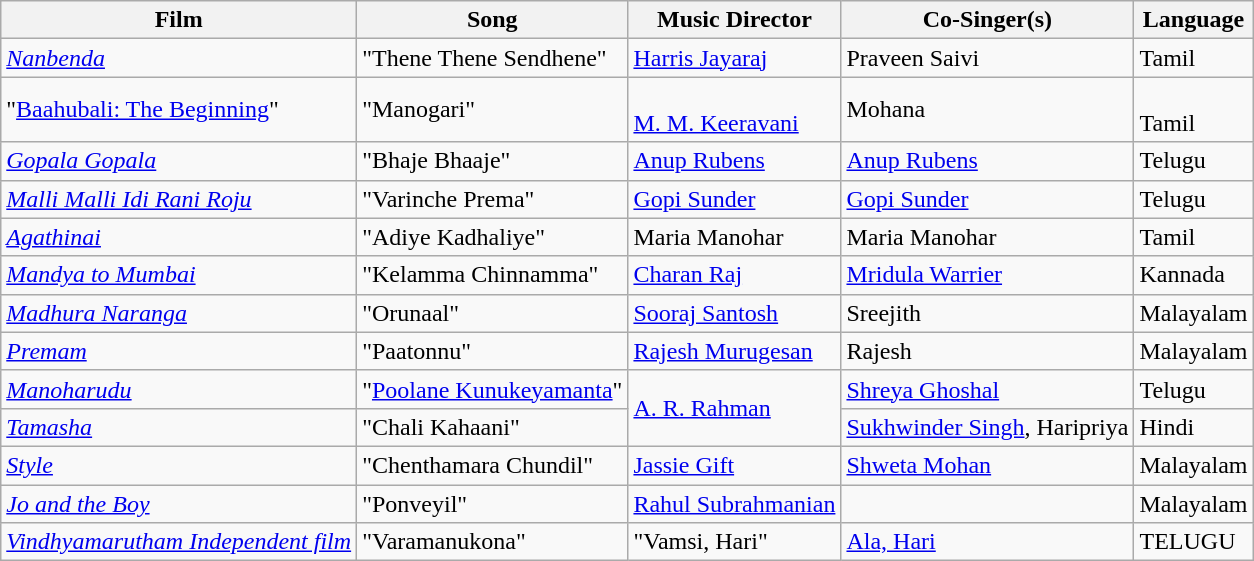<table class="wikitable sortable">
<tr>
<th>Film</th>
<th>Song</th>
<th>Music Director</th>
<th>Co-Singer(s)</th>
<th>Language</th>
</tr>
<tr>
<td><em><a href='#'>Nanbenda</a></em></td>
<td>"Thene Thene Sendhene"</td>
<td><a href='#'>Harris Jayaraj</a></td>
<td>Praveen Saivi</td>
<td>Tamil</td>
</tr>
<tr>
<td>"<a href='#'>Baahubali: The Beginning</a>"</td>
<td>"Manogari"</td>
<td><br><a href='#'>M. M. Keeravani</a></td>
<td>Mohana</td>
<td><br>Tamil</td>
</tr>
<tr>
<td><em><a href='#'>Gopala Gopala</a></em></td>
<td>"Bhaje Bhaaje"</td>
<td><a href='#'>Anup Rubens</a></td>
<td><a href='#'>Anup Rubens</a></td>
<td>Telugu</td>
</tr>
<tr>
<td><em><a href='#'>Malli Malli Idi Rani Roju</a></em></td>
<td>"Varinche Prema"</td>
<td><a href='#'>Gopi Sunder</a></td>
<td><a href='#'>Gopi Sunder</a></td>
<td>Telugu</td>
</tr>
<tr>
<td><em><a href='#'>Agathinai</a></em></td>
<td>"Adiye Kadhaliye"</td>
<td>Maria Manohar</td>
<td>Maria Manohar</td>
<td>Tamil</td>
</tr>
<tr>
<td><em><a href='#'>Mandya to Mumbai</a></em></td>
<td>"Kelamma Chinnamma"</td>
<td><a href='#'>Charan Raj</a></td>
<td><a href='#'>Mridula Warrier</a></td>
<td>Kannada</td>
</tr>
<tr>
<td><em><a href='#'>Madhura Naranga</a></em></td>
<td>"Orunaal"</td>
<td><a href='#'>Sooraj Santosh</a></td>
<td>Sreejith</td>
<td>Malayalam</td>
</tr>
<tr>
<td><em><a href='#'>Premam</a></em></td>
<td>"Paatonnu"</td>
<td><a href='#'>Rajesh Murugesan</a></td>
<td>Rajesh</td>
<td>Malayalam</td>
</tr>
<tr>
<td><em><a href='#'>Manoharudu</a></em></td>
<td>"<a href='#'>Poolane Kunukeyamanta</a>"</td>
<td rowspan="2"><a href='#'>A.&nbsp;R. Rahman</a></td>
<td><a href='#'>Shreya Ghoshal</a></td>
<td>Telugu</td>
</tr>
<tr>
<td><a href='#'><em>Tamasha</em></a></td>
<td>"Chali Kahaani"</td>
<td><a href='#'>Sukhwinder Singh</a>, Haripriya</td>
<td>Hindi</td>
</tr>
<tr>
<td><a href='#'><em>Style</em></a></td>
<td>"Chenthamara Chundil"</td>
<td><a href='#'>Jassie Gift</a></td>
<td><a href='#'>Shweta Mohan</a></td>
<td>Malayalam</td>
</tr>
<tr>
<td><em><a href='#'>Jo and the Boy</a></em></td>
<td>"Ponveyil"</td>
<td><a href='#'>Rahul Subrahmanian</a></td>
<td></td>
<td>Malayalam</td>
</tr>
<tr>
<td><em><a href='#'>Vindhyamarutham Independent film</a></em></td>
<td>"Varamanukona"</td>
<td>"Vamsi, Hari"</td>
<td><a href='#'>Ala, Hari</a></td>
<td>TELUGU</td>
</tr>
</table>
